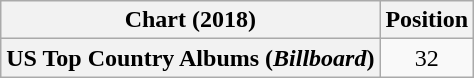<table class="wikitable plainrowheaders" style="text-align:center">
<tr>
<th scope="col">Chart (2018)</th>
<th scope="col">Position</th>
</tr>
<tr>
<th scope="row">US Top Country Albums (<em>Billboard</em>)</th>
<td>32</td>
</tr>
</table>
